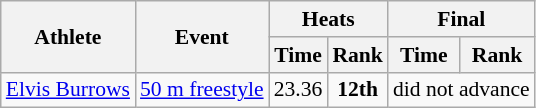<table class=wikitable style="font-size:90%">
<tr>
<th rowspan="2">Athlete</th>
<th rowspan="2">Event</th>
<th colspan="2">Heats</th>
<th colspan="2">Final</th>
</tr>
<tr>
<th>Time</th>
<th>Rank</th>
<th>Time</th>
<th>Rank</th>
</tr>
<tr>
<td><a href='#'>Elvis Burrows</a></td>
<td><a href='#'>50 m freestyle</a></td>
<td align=center>23.36</td>
<td align=center><strong>12th</strong></td>
<td align=center colspan=2>did not advance</td>
</tr>
</table>
